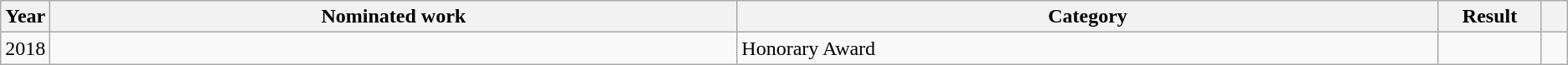<table class="wikitable sortable">
<tr>
<th scope="col" style="width:1em;">Year</th>
<th scope="col" style="width:39em;">Nominated work</th>
<th scope="col" style="width:40em;">Category</th>
<th scope="col" style="width:5em;">Result</th>
<th scope="col" style="width:1em;"class="unsortable"></th>
</tr>
<tr>
<td>2018</td>
<td></td>
<td>Honorary Award</td>
<td></td>
<td></td>
</tr>
</table>
